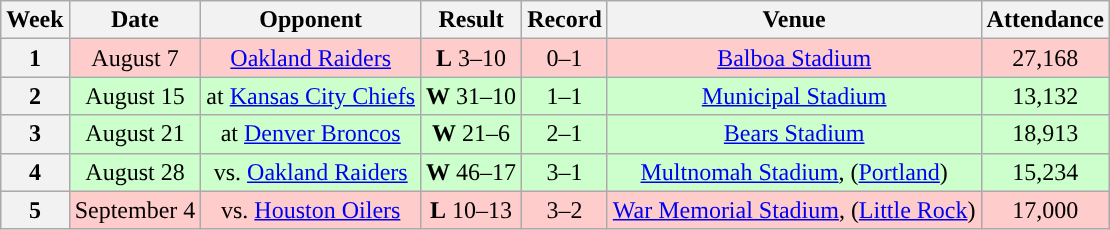<table class="wikitable" style="text-align:center">
<tr>
<th>Week</th>
<th>Date</th>
<th>Opponent</th>
<th>Result</th>
<th>Record</th>
<th>Venue</th>
<th>Attendance</th>
</tr>
<tr style="background:#fcc">
<th>1</th>
<td>August 7</td>
<td><a href='#'>Oakland Raiders</a></td>
<td><strong>L</strong> 3–10</td>
<td>0–1</td>
<td><a href='#'>Balboa Stadium</a></td>
<td>27,168</td>
</tr>
<tr style="background:#cfc">
<th>2</th>
<td>August 15</td>
<td>at <a href='#'>Kansas City Chiefs</a></td>
<td><strong>W</strong> 31–10</td>
<td>1–1</td>
<td><a href='#'>Municipal Stadium</a></td>
<td>13,132</td>
</tr>
<tr style="background:#cfc">
<th>3</th>
<td>August 21</td>
<td>at <a href='#'>Denver Broncos</a></td>
<td><strong>W</strong> 21–6</td>
<td>2–1</td>
<td><a href='#'>Bears Stadium</a></td>
<td>18,913</td>
</tr>
<tr style="background:#cfc">
<th>4</th>
<td>August 28</td>
<td>vs. <a href='#'>Oakland Raiders</a></td>
<td><strong>W</strong> 46–17</td>
<td>3–1</td>
<td><a href='#'>Multnomah Stadium</a>, (<a href='#'>Portland</a>)</td>
<td>15,234</td>
</tr>
<tr style="background:#fcc">
<th>5</th>
<td>September 4</td>
<td>vs. <a href='#'>Houston Oilers</a></td>
<td><strong>L</strong> 10–13</td>
<td>3–2</td>
<td><a href='#'>War Memorial Stadium</a>, (<a href='#'>Little Rock</a>)</td>
<td>17,000</td>
</tr>
</table>
